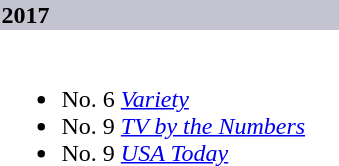<table class="collapsible collapsed">
<tr>
<th style="width:14em; background:#C4C3D0; text-align:left">2017</th>
</tr>
<tr>
<td colspan=><br><ul><li>No. 6 <em><a href='#'>Variety</a></em></li><li>No. 9 <em><a href='#'>TV by the Numbers</a></em></li><li>No. 9 <em><a href='#'>USA Today</a></em></li></ul></td>
</tr>
</table>
